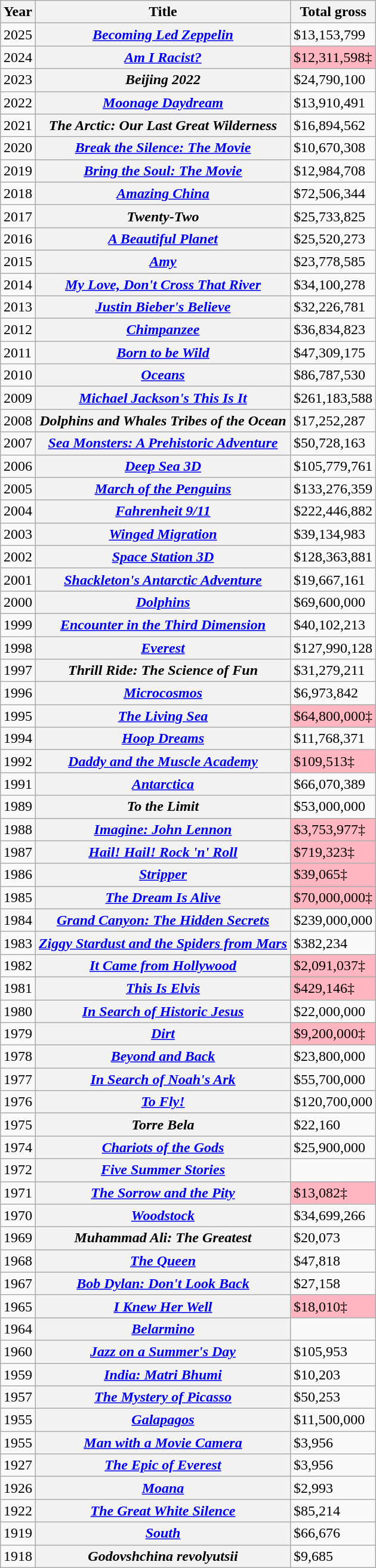<table class="wikitable sortable plainrowheaders sticky-header col4right col5center col6center" style="margin:auto; margin:auto;">
<tr>
<th>Year</th>
<th class="unsortable">Title</th>
<th class="unsortable">Total gross</th>
</tr>
<tr>
<td>2025</td>
<th scope="row"><em><a href='#'>Becoming Led Zeppelin</a></em></th>
<td>$13,153,799</td>
</tr>
<tr>
<td>2024</td>
<th scope="row"><em><a href='#'>Am I Racist?</a></em></th>
<td style="background:#FFB6C1;">$12,311,598‡</td>
</tr>
<tr>
<td>2023</td>
<th scope="row"><em>Beijing 2022</em> </th>
<td>$24,790,100</td>
</tr>
<tr>
<td>2022</td>
<th scope="row"><em><a href='#'>Moonage Daydream</a></em></th>
<td>$13,910,491</td>
</tr>
<tr>
<td>2021</td>
<th scope="row"><em>The Arctic: Our Last Great Wilderness</em></th>
<td>$16,894,562</td>
</tr>
<tr>
<td>2020</td>
<th scope="row"><em><a href='#'>Break the Silence: The Movie</a></em></th>
<td>$10,670,308</td>
</tr>
<tr>
<td>2019</td>
<th scope="row"><em><a href='#'>Bring the Soul: The Movie</a></em></th>
<td>$12,984,708</td>
</tr>
<tr>
<td>2018</td>
<th scope="row"><em><a href='#'>Amazing China</a></em> </th>
<td>$72,506,344</td>
</tr>
<tr>
<td>2017</td>
<th scope="row"><em>Twenty-Two</em></th>
<td>$25,733,825</td>
</tr>
<tr>
<td>2016</td>
<th scope="row"><em><a href='#'>A Beautiful Planet</a></em></th>
<td>$25,520,273</td>
</tr>
<tr>
<td>2015</td>
<th scope="row"><em><a href='#'>Amy</a></em></th>
<td>$23,778,585</td>
</tr>
<tr>
<td>2014</td>
<th scope="row"><em><a href='#'>My Love, Don't Cross That River</a></em></th>
<td>$34,100,278</td>
</tr>
<tr>
<td>2013</td>
<th scope="row"><em><a href='#'>Justin Bieber's Believe</a></em></th>
<td>$32,226,781</td>
</tr>
<tr>
<td>2012</td>
<th scope="row"><em><a href='#'>Chimpanzee</a></em></th>
<td>$36,834,823</td>
</tr>
<tr>
<td>2011</td>
<th scope="row"><em><a href='#'>Born to be Wild</a></em></th>
<td>$47,309,175</td>
</tr>
<tr>
<td>2010</td>
<th scope="row"><em><a href='#'>Oceans</a></em></th>
<td>$86,787,530</td>
</tr>
<tr>
<td>2009</td>
<th scope="row"><em><a href='#'>Michael Jackson's This Is It</a></em></th>
<td>$261,183,588</td>
</tr>
<tr>
<td>2008</td>
<th scope="row"><em>Dolphins and Whales Tribes of the Ocean</em></th>
<td>$17,252,287</td>
</tr>
<tr>
<td>2007</td>
<th scope="row"><em><a href='#'>Sea Monsters: A Prehistoric Adventure</a></em></th>
<td>$50,728,163</td>
</tr>
<tr>
<td>2006</td>
<th scope="row"><em><a href='#'>Deep Sea 3D</a></em></th>
<td>$105,779,761</td>
</tr>
<tr>
<td>2005</td>
<th scope="row"><em><a href='#'>March of the Penguins</a></em> </th>
<td>$133,276,359</td>
</tr>
<tr>
<td>2004</td>
<th scope="row"><em><a href='#'>Fahrenheit 9/11</a></em></th>
<td>$222,446,882</td>
</tr>
<tr>
<td>2003</td>
<th scope="row"><em><a href='#'>Winged Migration</a></em></th>
<td>$39,134,983</td>
</tr>
<tr>
<td>2002</td>
<th scope="row"><em><a href='#'>Space Station 3D</a></em></th>
<td>$128,363,881</td>
</tr>
<tr>
<td>2001</td>
<th scope="row"><em><a href='#'>Shackleton's Antarctic Adventure</a></em></th>
<td>$19,667,161</td>
</tr>
<tr>
<td>2000</td>
<th scope="row"><em><a href='#'>Dolphins</a></em></th>
<td>$69,600,000</td>
</tr>
<tr>
<td>1999</td>
<th scope="row"><em><a href='#'>Encounter in the Third Dimension</a></em></th>
<td>$40,102,213</td>
</tr>
<tr>
<td>1998</td>
<th scope="row"><em><a href='#'>Everest</a></em></th>
<td>$127,990,128</td>
</tr>
<tr>
<td>1997</td>
<th scope="row"><em>Thrill Ride: The Science of Fun</em></th>
<td>$31,279,211</td>
</tr>
<tr>
<td>1996</td>
<th scope="row"><em><a href='#'>Microcosmos</a></em></th>
<td>$6,973,842</td>
</tr>
<tr>
<td>1995</td>
<th scope="row"><em><a href='#'>The Living Sea</a></em></th>
<td style="background:#FFB6C1;">$64,800,000‡</td>
</tr>
<tr>
<td>1994</td>
<th scope="row"><em><a href='#'>Hoop Dreams</a></em></th>
<td>$11,768,371</td>
</tr>
<tr>
<td>1992</td>
<th scope="row"><em><a href='#'>Daddy and the Muscle Academy</a></em></th>
<td style="background:#FFB6C1;">$109,513‡</td>
</tr>
<tr>
<td>1991</td>
<th scope="row"><em><a href='#'>Antarctica</a></em></th>
<td>$66,070,389</td>
</tr>
<tr>
<td>1989</td>
<th scope="row"><em>To the Limit</em></th>
<td>$53,000,000</td>
</tr>
<tr>
<td>1988</td>
<th scope="row"><em><a href='#'>Imagine: John Lennon</a></em></th>
<td style="background:#FFB6C1;">$3,753,977‡</td>
</tr>
<tr>
<td>1987</td>
<th scope="row"><em><a href='#'>Hail! Hail! Rock 'n' Roll</a></em></th>
<td style="background:#FFB6C1;">$719,323‡</td>
</tr>
<tr>
<td>1986</td>
<th scope="row"><em><a href='#'>Stripper</a></em></th>
<td style="background:#FFB6C1;">$39,065‡</td>
</tr>
<tr>
<td>1985</td>
<th scope="row"><em><a href='#'>The Dream Is Alive</a></em></th>
<td style="background:#FFB6C1;">$70,000,000‡</td>
</tr>
<tr>
<td>1984</td>
<th scope="row"><em><a href='#'>Grand Canyon: The Hidden Secrets</a></em></th>
<td>$239,000,000</td>
</tr>
<tr>
<td>1983</td>
<th scope="row"><em><a href='#'>Ziggy Stardust and the Spiders from Mars</a></em></th>
<td>$382,234</td>
</tr>
<tr>
<td>1982</td>
<th scope="row"><em><a href='#'>It Came from Hollywood</a></em></th>
<td style="background:#FFB6C1;">$2,091,037‡</td>
</tr>
<tr>
<td>1981</td>
<th scope="row"><em><a href='#'>This Is Elvis</a></em></th>
<td style="background:#FFB6C1;">$429,146‡</td>
</tr>
<tr>
<td>1980</td>
<th scope="row"><em><a href='#'>In Search of Historic Jesus</a></em></th>
<td>$22,000,000</td>
</tr>
<tr>
<td>1979</td>
<th scope="row"><em><a href='#'>Dirt</a></em></th>
<td style="background:#FFB6C1;">$9,200,000‡</td>
</tr>
<tr>
<td>1978</td>
<th scope="row"><em><a href='#'>Beyond and Back</a></em></th>
<td>$23,800,000</td>
</tr>
<tr>
<td>1977</td>
<th scope="row"><em><a href='#'>In Search of Noah's Ark</a></em></th>
<td>$55,700,000</td>
</tr>
<tr>
<td>1976</td>
<th scope="row"><em><a href='#'>To Fly!</a></em></th>
<td>$120,700,000</td>
</tr>
<tr>
<td>1975</td>
<th scope="row"><em>Torre Bela</em></th>
<td>$22,160</td>
</tr>
<tr>
<td>1974</td>
<th scope="row"><em><a href='#'>Chariots of the Gods</a></em> </th>
<td>$25,900,000</td>
</tr>
<tr>
<td>1972</td>
<th scope="row"><em><a href='#'>Five Summer Stories</a></em></th>
<td></td>
</tr>
<tr>
<td>1971</td>
<th scope="row"><em><a href='#'>The Sorrow and the Pity</a></em> </th>
<td style="background:#FFB6C1;">$13,082‡</td>
</tr>
<tr>
<td>1970</td>
<th scope="row"><em><a href='#'>Woodstock</a></em></th>
<td>$34,699,266</td>
</tr>
<tr>
<td>1969</td>
<th scope="row"><em>Muhammad Ali: The Greatest</em></th>
<td>$20,073</td>
</tr>
<tr>
<td>1968</td>
<th scope="row"><em><a href='#'>The Queen</a></em></th>
<td>$47,818</td>
</tr>
<tr>
<td>1967</td>
<th scope="row"><em><a href='#'>Bob Dylan: Don't Look Back</a></em></th>
<td>$27,158</td>
</tr>
<tr>
<td>1965</td>
<th scope="row"><em><a href='#'>I Knew Her Well</a></em> </th>
<td style="background:#FFB6C1;">$18,010‡</td>
</tr>
<tr>
<td>1964</td>
<th scope="row"><em><a href='#'>Belarmino</a></em></th>
<td></td>
</tr>
<tr>
<td>1960</td>
<th scope="row"><em><a href='#'>Jazz on a Summer's Day</a></em></th>
<td>$105,953</td>
</tr>
<tr>
<td>1959</td>
<th scope="row"><em><a href='#'>India: Matri Bhumi</a></em></th>
<td>$10,203</td>
</tr>
<tr>
<td>1957</td>
<th scope="row"><em><a href='#'>The Mystery of Picasso</a></em> </th>
<td>$50,253</td>
</tr>
<tr>
<td>1955</td>
<th scope="row"><em><a href='#'>Galapagos</a></em></th>
<td>$11,500,000</td>
</tr>
<tr>
<td>1955</td>
<th scope="row"><em><a href='#'>Man with a Movie Camera</a></em> </th>
<td>$3,956</td>
</tr>
<tr>
<td>1927</td>
<th scope="row"><em><a href='#'>The Epic of Everest</a></em></th>
<td>$3,956</td>
</tr>
<tr>
<td>1926</td>
<th scope="row"><em><a href='#'>Moana</a></em></th>
<td>$2,993</td>
</tr>
<tr>
<td>1922</td>
<th scope="row"><em><a href='#'>The Great White Silence</a></em></th>
<td>$85,214</td>
</tr>
<tr>
<td>1919</td>
<th scope="row"><em><a href='#'>South</a></em></th>
<td>$66,676</td>
</tr>
<tr>
<td>1918</td>
<th scope="row"><em>Godovshchina revolyutsii</em></th>
<td>$9,685</td>
</tr>
</table>
